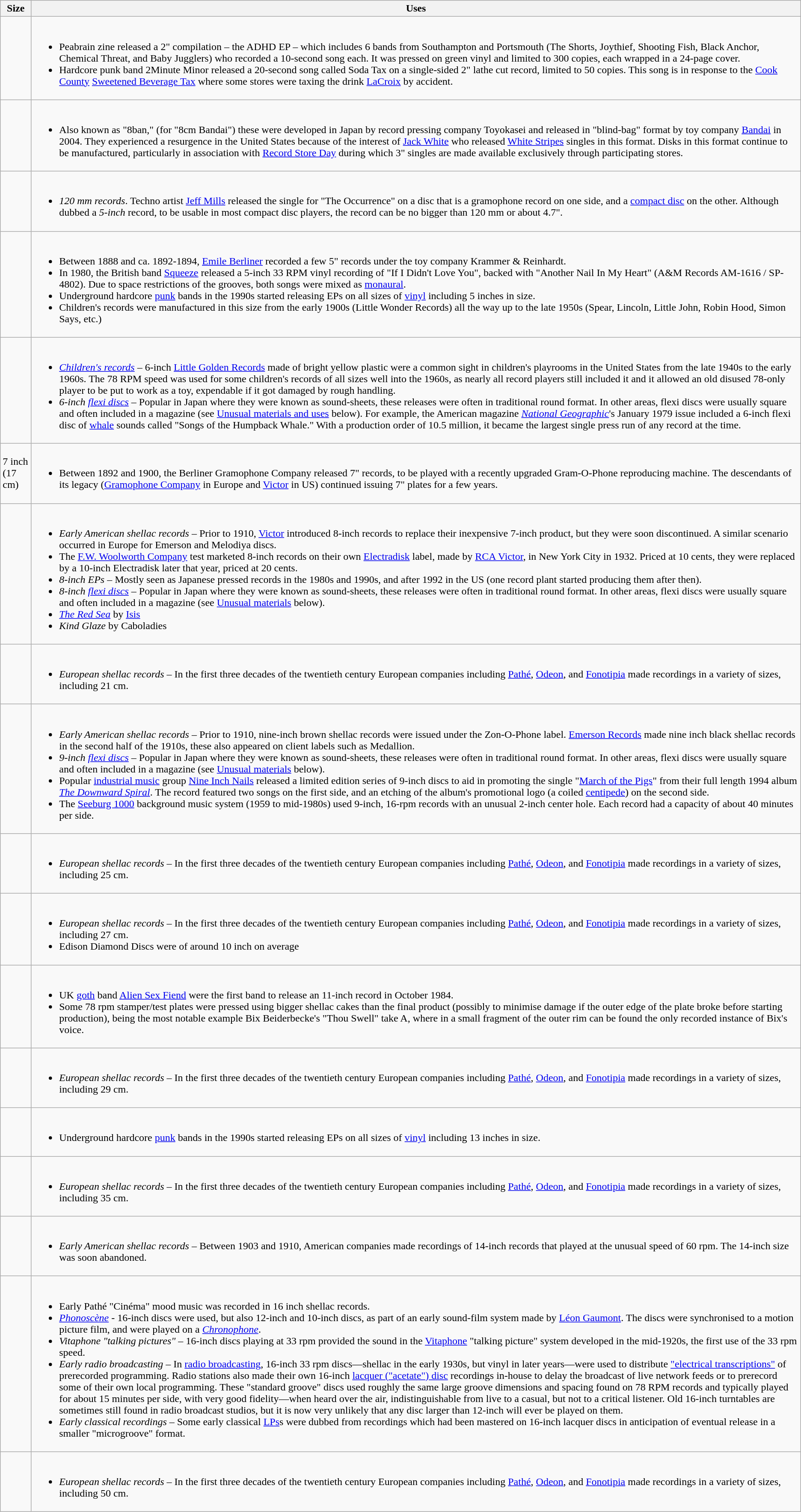<table class="wikitable">
<tr>
<th>Size</th>
<th>Uses</th>
</tr>
<tr>
<td></td>
<td><br><ul><li>Peabrain zine released a 2" compilation – the ADHD EP – which includes 6 bands from Southampton and Portsmouth (The Shorts, Joythief, Shooting Fish, Black Anchor, Chemical Threat, and Baby Jugglers) who recorded a 10-second song each. It was pressed on green vinyl and limited to 300 copies, each wrapped in a 24-page cover.</li><li>Hardcore punk band 2Minute Minor released a 20-second song called Soda Tax on a single-sided 2" lathe cut record, limited to 50 copies. This song is in response to the <a href='#'>Cook County</a> <a href='#'>Sweetened Beverage Tax</a> where some stores were taxing the drink <a href='#'>LaCroix</a> by accident.</li></ul></td>
</tr>
<tr>
<td></td>
<td><br><ul><li>Also known as "8ban," (for "8cm Bandai") these were developed in Japan by record pressing company Toyokasei and released in "blind-bag" format by toy company <a href='#'>Bandai</a> in 2004. They experienced a resurgence in the United States because of the interest of <a href='#'>Jack White</a> who released <a href='#'>White Stripes</a> singles in this format. Disks in this format continue to be manufactured, particularly in association with <a href='#'>Record Store Day</a> during which 3" singles are made available exclusively through participating stores.</li></ul></td>
</tr>
<tr>
<td></td>
<td><br><ul><li><em>120 mm records</em>. Techno artist <a href='#'>Jeff Mills</a> released the single for "The Occurrence" on a disc that is a gramophone record on one side, and a <a href='#'>compact disc</a> on the other. Although dubbed a <em>5-inch</em> record, to be usable in most compact disc players, the record can be no bigger than 120 mm or about 4.7".</li></ul></td>
</tr>
<tr>
<td></td>
<td><br><ul><li>Between 1888 and ca. 1892-1894, <a href='#'>Emile Berliner</a> recorded a few 5" records under the toy company Krammer & Reinhardt.</li><li>In 1980, the British band <a href='#'>Squeeze</a> released a 5-inch 33 RPM vinyl recording of "If I Didn't Love You", backed with "Another Nail In My Heart" (A&M Records AM-1616 / SP-4802). Due to space restrictions of the grooves, both songs were mixed as <a href='#'>monaural</a>.</li><li>Underground hardcore <a href='#'>punk</a> bands in the 1990s started releasing EPs on all sizes of <a href='#'>vinyl</a> including 5 inches in size.</li><li>Children's records were manufactured in this size from the early 1900s (Little Wonder Records) all the way up to the late 1950s (Spear, Lincoln, Little John, Robin Hood, Simon Says, etc.)</li></ul></td>
</tr>
<tr>
<td></td>
<td><br><ul><li><em><a href='#'>Children's records</a></em> – 6-inch <a href='#'>Little Golden Records</a> made of bright yellow plastic were a common sight in children's playrooms in the United States from the late 1940s to the early 1960s. The 78 RPM speed was used for some children's records of all sizes well into the 1960s, as nearly all record players still included it and it allowed an old disused 78-only player to be put to work as a toy, expendable if it got damaged by rough handling.</li><li><em>6-inch <a href='#'>flexi discs</a></em> – Popular in Japan where they were known as sound-sheets, these releases were often in traditional round format. In other areas, flexi discs were usually square and often included in a magazine (see <a href='#'>Unusual materials and uses</a> below). For example, the American magazine <a href='#'><em>National Geographic</em></a>'s January 1979 issue included a 6-inch flexi disc of <a href='#'>whale</a> sounds called "Songs of the Humpback Whale." With a production order of 10.5 million, it became the largest single press run of any record at the time.</li></ul></td>
</tr>
<tr>
<td>7 inch (17 cm)</td>
<td><br><ul><li>Between 1892 and 1900, the Berliner Gramophone Company released 7" records, to be played with a recently upgraded Gram-O-Phone reproducing machine. The descendants of its legacy (<a href='#'>Gramophone Company</a> in Europe and <a href='#'>Victor</a> in US) continued issuing 7" plates for a few years.</li></ul></td>
</tr>
<tr>
<td></td>
<td><br><ul><li><em>Early American shellac records</em> – Prior to 1910, <a href='#'>Victor</a> introduced 8-inch records to replace their inexpensive 7-inch product, but they were soon discontinued. A similar scenario occurred in Europe for Emerson and Melodiya discs.</li><li>The <a href='#'>F.W. Woolworth Company</a> test marketed 8-inch records on their own <a href='#'>Electradisk</a> label, made by <a href='#'>RCA Victor</a>, in New York City in 1932. Priced at 10 cents, they were replaced by a 10-inch Electradisk later that year, priced at 20 cents.</li><li><em>8-inch EPs</em> – Mostly seen as Japanese pressed records in the 1980s and 1990s, and after 1992 in the US (one record plant started producing them after then).</li><li><em>8-inch <a href='#'>flexi discs</a></em> – Popular in Japan where they were known as sound-sheets, these releases were often in traditional round format. In other areas, flexi discs were usually square and often included in a magazine (see <a href='#'>Unusual materials</a> below).</li><li><em><a href='#'>The Red Sea</a></em> by <a href='#'>Isis</a></li><li><em>Kind Glaze</em> by Caboladies</li></ul></td>
</tr>
<tr>
<td></td>
<td><br><ul><li><em>European shellac records</em> – In the first three decades of the twentieth century European companies including <a href='#'>Pathé</a>, <a href='#'>Odeon</a>, and <a href='#'>Fonotipia</a> made recordings in a variety of sizes, including 21 cm.</li></ul></td>
</tr>
<tr>
<td></td>
<td><br><ul><li><em>Early American shellac records</em> – Prior to 1910, nine-inch brown shellac records were issued under the Zon-O-Phone label. <a href='#'>Emerson Records</a> made nine inch black shellac records in the second half of the 1910s, these also appeared on client labels such as Medallion.</li><li><em>9-inch <a href='#'>flexi discs</a></em> – Popular in Japan where they were known as sound-sheets, these releases were often in traditional round format. In other areas, flexi discs were usually square and often included in a magazine (see <a href='#'>Unusual materials</a> below).</li><li>Popular <a href='#'>industrial music</a> group <a href='#'>Nine Inch Nails</a> released a limited edition series of 9-inch discs to aid in promoting the single "<a href='#'>March of the Pigs</a>" from their full length 1994 album <em><a href='#'>The Downward Spiral</a></em>. The record featured two songs on the first side, and an etching of the album's promotional logo (a coiled <a href='#'>centipede</a>) on the second side.</li><li>The <a href='#'>Seeburg 1000</a> background music system (1959 to mid-1980s) used 9-inch, 16-rpm records with an unusual 2-inch center hole. Each record had a capacity of about 40 minutes per side.</li></ul></td>
</tr>
<tr>
<td></td>
<td><br><ul><li><em>European shellac records</em> – In the first three decades of the twentieth century European companies including <a href='#'>Pathé</a>, <a href='#'>Odeon</a>, and <a href='#'>Fonotipia</a> made recordings in a variety of sizes, including 25 cm.</li></ul></td>
</tr>
<tr>
<td></td>
<td><br><ul><li><em>European shellac records</em> – In the first three decades of the twentieth century European companies including <a href='#'>Pathé</a>, <a href='#'>Odeon</a>, and <a href='#'>Fonotipia</a> made recordings in a variety of sizes, including 27 cm.</li><li>Edison Diamond Discs were of around 10 inch on average</li></ul></td>
</tr>
<tr>
<td></td>
<td><br><ul><li>UK <a href='#'>goth</a> band <a href='#'>Alien Sex Fiend</a> were the first band to release an 11-inch record in October 1984.</li><li>Some 78 rpm stamper/test plates were pressed using bigger shellac cakes than the final product (possibly to minimise damage if the outer edge of the plate broke before starting production), being the most notable example Bix Beiderbecke's "Thou Swell" take A, where in a small fragment of the outer rim can be found the only recorded instance of Bix's voice.</li></ul></td>
</tr>
<tr>
<td></td>
<td><br><ul><li><em>European shellac records</em> – In the first three decades of the twentieth century European companies including <a href='#'>Pathé</a>, <a href='#'>Odeon</a>, and <a href='#'>Fonotipia</a> made recordings in a variety of sizes, including 29 cm.</li></ul></td>
</tr>
<tr>
<td></td>
<td><br><ul><li>Underground hardcore <a href='#'>punk</a> bands in the 1990s started releasing EPs on all sizes of <a href='#'>vinyl</a> including 13 inches in size.</li></ul></td>
</tr>
<tr>
<td></td>
<td><br><ul><li><em>European shellac records</em> – In the first three decades of the twentieth century European companies including <a href='#'>Pathé</a>, <a href='#'>Odeon</a>, and <a href='#'>Fonotipia</a> made recordings in a variety of sizes, including 35 cm.</li></ul></td>
</tr>
<tr>
<td></td>
<td><br><ul><li><em>Early American shellac records</em> – Between 1903 and 1910, American companies made recordings of 14-inch records that played at the unusual speed of 60 rpm. The 14-inch size was soon abandoned.</li></ul></td>
</tr>
<tr>
<td></td>
<td><br><ul><li>Early Pathé "Cinéma" mood music was recorded in 16 inch shellac records.</li><li><em><a href='#'>Phonoscène</a></em> - 16-inch discs were used, but also 12-inch and 10-inch discs, as part of an early sound-film system made by <a href='#'>Léon Gaumont</a>. The discs were synchronised to a motion picture film, and were played on a <em><a href='#'>Chronophone</a></em>.</li><li><em>Vitaphone "talking pictures"</em> – 16-inch discs playing at 33 rpm provided the sound in the <a href='#'>Vitaphone</a> "talking picture" system developed in the mid-1920s, the first use of the 33 rpm speed.</li><li><em>Early radio broadcasting</em> – In <a href='#'>radio broadcasting</a>, 16-inch 33 rpm discs—shellac in the early 1930s, but vinyl in later years—were used to distribute <a href='#'>"electrical transcriptions"</a> of prerecorded programming. Radio stations also made their own 16-inch <a href='#'>lacquer ("acetate") disc</a> recordings in-house to delay the broadcast of live network feeds or to prerecord some of their own local programming. These "standard groove" discs used roughly the same large groove dimensions and spacing found on 78 RPM records and typically played for about 15 minutes per side, with very good fidelity—when heard over the air, indistinguishable from live to a casual, but not to a critical listener. Old 16-inch turntables are sometimes still found in radio broadcast studios, but it is now very unlikely that any disc larger than 12-inch will ever be played on them.</li><li><em>Early classical recordings</em> – Some early classical <a href='#'>LPs</a>s were dubbed from recordings which had been mastered on 16-inch lacquer discs in anticipation of eventual release in a smaller "microgroove" format.</li></ul></td>
</tr>
<tr>
<td></td>
<td><br><ul><li><em>European shellac records</em> – In the first three decades of the twentieth century European companies including <a href='#'>Pathé</a>, <a href='#'>Odeon</a>, and <a href='#'>Fonotipia</a> made recordings in a variety of sizes, including 50 cm.</li></ul></td>
</tr>
</table>
